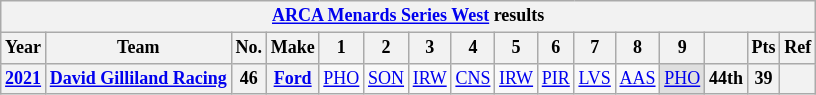<table class="wikitable" style="text-align:center; font-size:75%">
<tr>
<th colspan="16"><a href='#'>ARCA Menards Series West</a> results</th>
</tr>
<tr>
<th>Year</th>
<th>Team</th>
<th>No.</th>
<th>Make</th>
<th>1</th>
<th>2</th>
<th>3</th>
<th>4</th>
<th>5</th>
<th>6</th>
<th>7</th>
<th>8</th>
<th>9</th>
<th></th>
<th>Pts</th>
<th>Ref</th>
</tr>
<tr>
<th><a href='#'>2021</a></th>
<th><a href='#'>David Gilliland Racing</a></th>
<th>46</th>
<th><a href='#'>Ford</a></th>
<td><a href='#'>PHO</a></td>
<td><a href='#'>SON</a></td>
<td><a href='#'>IRW</a></td>
<td><a href='#'>CNS</a></td>
<td><a href='#'>IRW</a></td>
<td><a href='#'>PIR</a></td>
<td><a href='#'>LVS</a></td>
<td><a href='#'>AAS</a></td>
<td style="background:#DFDFDF;"><a href='#'>PHO</a><br></td>
<th>44th</th>
<th>39</th>
<th></th>
</tr>
</table>
